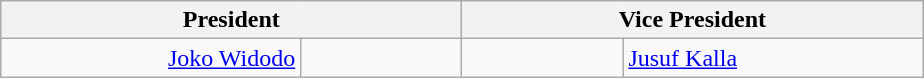<table class="wikitable">
<tr>
<th colspan="2" width=300>President</th>
<th colspan="2" width=300>Vice President</th>
</tr>
<tr>
<td align="right"><a href='#'>Joko Widodo</a></td>
<td align="right" width=100></td>
<td align="left" width=100></td>
<td align="left"><a href='#'>Jusuf Kalla</a></td>
</tr>
</table>
